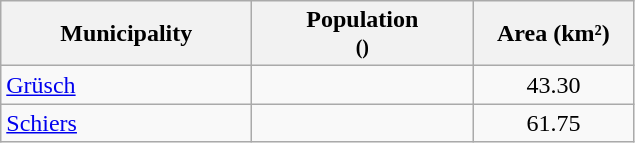<table class="wikitable">
<tr>
<th width="160">Municipality</th>
<th width="140">Population <small><br>()</small></th>
<th width="100">Area (km²)</th>
</tr>
<tr>
<td><a href='#'>Grüsch</a></td>
<td align="center"></td>
<td align="center">43.30</td>
</tr>
<tr>
<td><a href='#'>Schiers</a></td>
<td align="center"></td>
<td align="center">61.75</td>
</tr>
</table>
